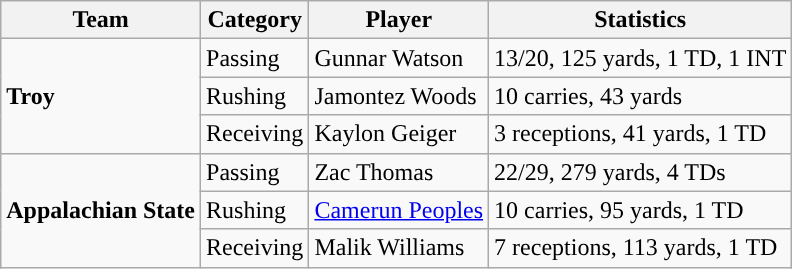<table class="wikitable" style="float: left;">
<tr>
<th>Team</th>
<th>Category</th>
<th>Player</th>
<th>Statistics</th>
</tr>
<tr>
<td rowspan=3><strong>Troy</strong></td>
<td>Passing</td>
<td>Gunnar Watson</td>
<td>13/20, 125 yards, 1 TD, 1 INT</td>
</tr>
<tr>
<td>Rushing</td>
<td>Jamontez Woods</td>
<td>10 carries, 43 yards</td>
</tr>
<tr>
<td>Receiving</td>
<td>Kaylon Geiger</td>
<td>3 receptions, 41 yards, 1 TD</td>
</tr>
<tr>
<td rowspan=3><strong>Appalachian State</strong></td>
<td>Passing</td>
<td>Zac Thomas</td>
<td>22/29, 279 yards, 4 TDs</td>
</tr>
<tr>
<td>Rushing</td>
<td><a href='#'>Camerun Peoples</a></td>
<td>10 carries, 95 yards, 1 TD</td>
</tr>
<tr>
<td>Receiving</td>
<td>Malik Williams</td>
<td>7 receptions, 113 yards, 1 TD</td>
</tr>
</table>
